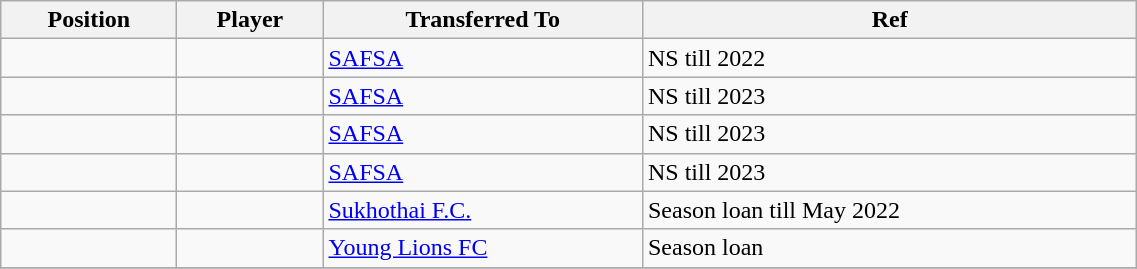<table class="wikitable sortable" style="width:60%; text-align:center; font-size:100%; text-align:left;">
<tr>
<th><strong>Position</strong></th>
<th><strong>Player</strong></th>
<th><strong>Transferred To</strong></th>
<th><strong>Ref</strong></th>
</tr>
<tr>
<td></td>
<td></td>
<td> <a href='#'>SAFSA</a></td>
<td>NS till 2022 </td>
</tr>
<tr>
<td></td>
<td></td>
<td> <a href='#'>SAFSA</a></td>
<td>NS till 2023</td>
</tr>
<tr>
<td></td>
<td></td>
<td> <a href='#'>SAFSA</a></td>
<td>NS till 2023</td>
</tr>
<tr>
<td></td>
<td></td>
<td> <a href='#'>SAFSA</a></td>
<td>NS till 2023</td>
</tr>
<tr>
<td></td>
<td></td>
<td> <a href='#'>Sukhothai F.C.</a></td>
<td>Season loan till May 2022</td>
</tr>
<tr>
<td></td>
<td></td>
<td> <a href='#'>Young Lions FC</a></td>
<td>Season loan</td>
</tr>
<tr>
</tr>
</table>
